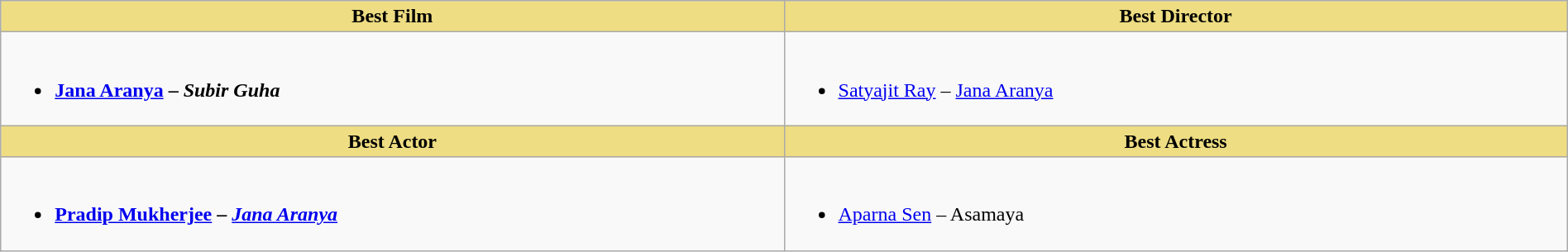<table class="wikitable" width="100%"  |>
<tr>
<th !  style="background:#eedd82; text-align:center; width:50%;">Best Film</th>
<th !  style="background:#eedd82; text-align:center; width:50%;">Best Director</th>
</tr>
<tr>
<td valign="top"><br><ul><li><strong><a href='#'>Jana Aranya</a> – <em>Subir Guha<strong><em></li></ul></td>
<td valign="top"><br><ul><li></strong><a href='#'>Satyajit Ray</a> – </em><a href='#'>Jana Aranya</a></em></strong></li></ul></td>
</tr>
<tr>
<th ! style="background:#eedd82; text-align:center;">Best Actor</th>
<th ! style="background:#eedd82; text-align:center;">Best Actress</th>
</tr>
<tr>
<td><br><ul><li><strong><a href='#'>Pradip Mukherjee</a> – <em><a href='#'>Jana Aranya</a><strong><em></li></ul></td>
<td><br><ul><li></strong><a href='#'>Aparna Sen</a> – </em>Asamaya</em></strong></li></ul></td>
</tr>
</table>
